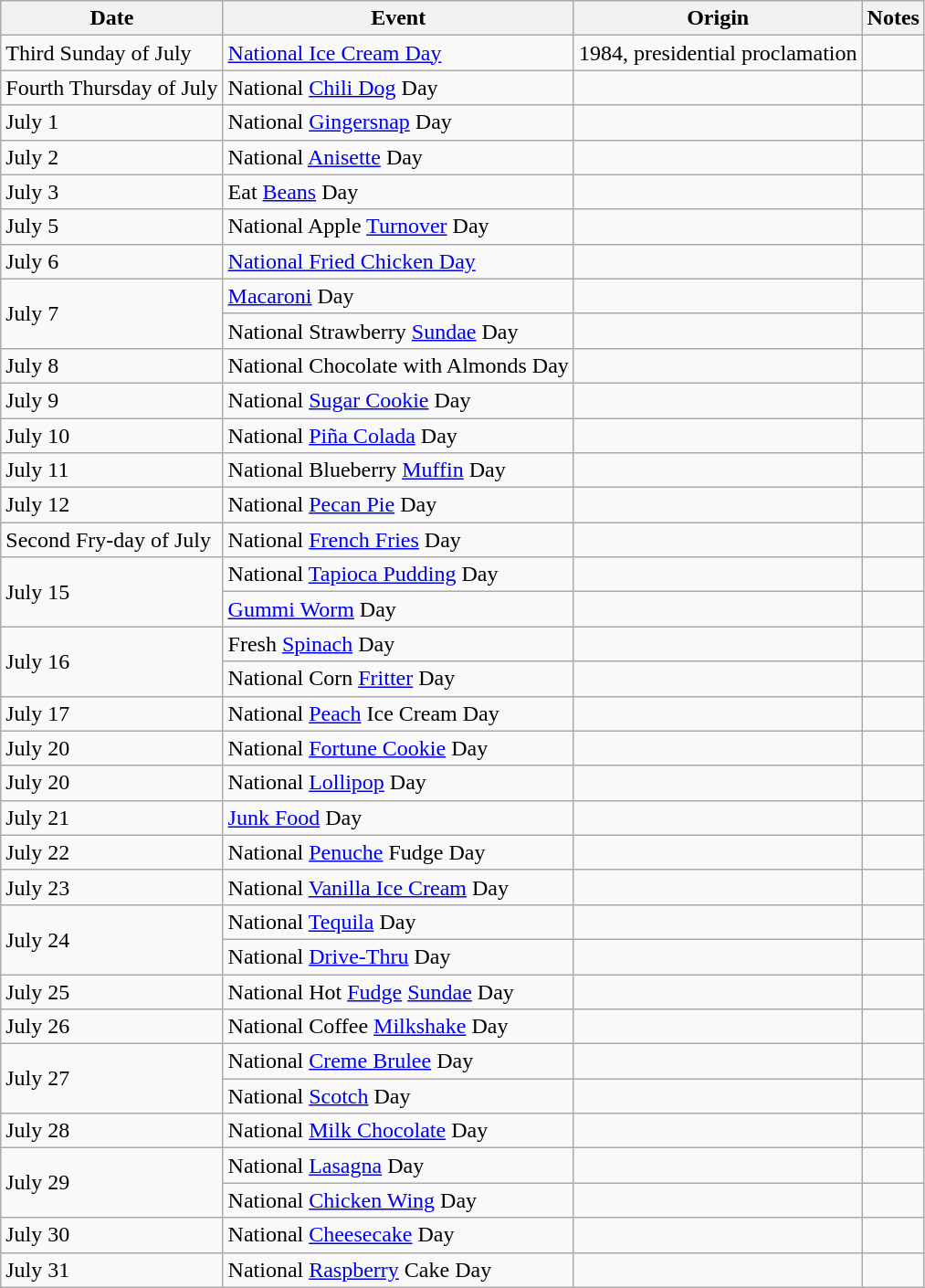<table class="wikitable sortable">
<tr>
<th>Date</th>
<th>Event</th>
<th>Origin</th>
<th>Notes</th>
</tr>
<tr>
<td>Third Sunday of July</td>
<td><a href='#'>National Ice Cream Day</a></td>
<td>1984, presidential proclamation</td>
<td></td>
</tr>
<tr>
<td>Fourth Thursday of July</td>
<td>National <a href='#'>Chili Dog</a> Day</td>
<td></td>
<td></td>
</tr>
<tr>
<td>July 1</td>
<td>National <a href='#'>Gingersnap</a> Day</td>
<td></td>
<td></td>
</tr>
<tr>
<td>July 2</td>
<td>National <a href='#'>Anisette</a> Day</td>
<td></td>
<td></td>
</tr>
<tr>
<td>July 3</td>
<td>Eat <a href='#'>Beans</a> Day</td>
<td></td>
<td></td>
</tr>
<tr>
<td>July 5</td>
<td>National Apple <a href='#'>Turnover</a> Day</td>
<td></td>
<td></td>
</tr>
<tr>
<td>July 6</td>
<td><a href='#'>National Fried Chicken Day</a></td>
<td></td>
<td></td>
</tr>
<tr>
<td rowspan="2">July 7</td>
<td><a href='#'>Macaroni</a> Day</td>
<td></td>
<td></td>
</tr>
<tr>
<td>National Strawberry <a href='#'>Sundae</a> Day</td>
<td></td>
<td></td>
</tr>
<tr>
<td>July 8</td>
<td>National Chocolate with Almonds Day</td>
<td></td>
<td></td>
</tr>
<tr>
<td>July 9</td>
<td>National <a href='#'>Sugar Cookie</a> Day</td>
<td></td>
<td></td>
</tr>
<tr>
<td>July 10</td>
<td>National <a href='#'>Piña Colada</a> Day</td>
<td></td>
<td></td>
</tr>
<tr>
<td>July 11</td>
<td>National Blueberry <a href='#'>Muffin</a> Day</td>
<td></td>
<td></td>
</tr>
<tr>
<td>July 12</td>
<td>National <a href='#'>Pecan Pie</a> Day</td>
<td></td>
<td></td>
</tr>
<tr>
<td>Second Fry-day of July</td>
<td>National <a href='#'>French Fries</a> Day</td>
<td></td>
<td></td>
</tr>
<tr |->
<td rowspan="2">July 15</td>
<td>National <a href='#'>Tapioca Pudding</a> Day</td>
<td></td>
<td></td>
</tr>
<tr>
<td><a href='#'>Gummi Worm</a> Day</td>
<td></td>
<td></td>
</tr>
<tr>
<td rowspan="2">July 16</td>
<td>Fresh <a href='#'>Spinach</a> Day</td>
<td></td>
<td></td>
</tr>
<tr>
<td>National Corn <a href='#'>Fritter</a> Day</td>
<td></td>
<td></td>
</tr>
<tr>
<td>July 17</td>
<td>National <a href='#'>Peach</a> Ice Cream Day</td>
<td></td>
<td></td>
</tr>
<tr>
<td>July 20</td>
<td>National <a href='#'>Fortune Cookie</a> Day</td>
<td></td>
<td></td>
</tr>
<tr>
<td>July 20</td>
<td>National <a href='#'>Lollipop</a> Day</td>
<td></td>
<td></td>
</tr>
<tr>
<td>July 21</td>
<td><a href='#'>Junk Food</a> Day</td>
<td></td>
<td></td>
</tr>
<tr>
<td>July 22</td>
<td>National <a href='#'>Penuche</a> Fudge Day</td>
<td></td>
<td></td>
</tr>
<tr>
<td>July 23</td>
<td>National <a href='#'>Vanilla Ice Cream</a> Day</td>
<td></td>
<td></td>
</tr>
<tr>
<td rowspan="2">July 24</td>
<td>National <a href='#'>Tequila</a> Day</td>
<td></td>
<td></td>
</tr>
<tr>
<td>National <a href='#'>Drive-Thru</a> Day</td>
<td></td>
<td></td>
</tr>
<tr>
<td>July 25</td>
<td>National Hot <a href='#'>Fudge</a> <a href='#'>Sundae</a> Day</td>
<td></td>
<td></td>
</tr>
<tr>
<td>July 26</td>
<td>National Coffee <a href='#'>Milkshake</a> Day</td>
<td></td>
<td></td>
</tr>
<tr>
<td rowspan="2">July 27</td>
<td>National <a href='#'>Creme Brulee</a> Day</td>
<td></td>
<td></td>
</tr>
<tr>
<td>National <a href='#'>Scotch</a> Day</td>
<td></td>
<td></td>
</tr>
<tr>
<td>July 28</td>
<td>National <a href='#'>Milk Chocolate</a> Day</td>
<td></td>
<td></td>
</tr>
<tr>
<td rowspan="2">July 29</td>
<td>National <a href='#'>Lasagna</a> Day</td>
<td></td>
<td></td>
</tr>
<tr>
<td>National <a href='#'>Chicken Wing</a> Day</td>
<td></td>
<td></td>
</tr>
<tr>
<td>July 30</td>
<td>National <a href='#'>Cheesecake</a> Day</td>
<td></td>
<td></td>
</tr>
<tr>
<td>July 31</td>
<td>National <a href='#'>Raspberry</a> Cake Day</td>
<td></td>
<td></td>
</tr>
</table>
